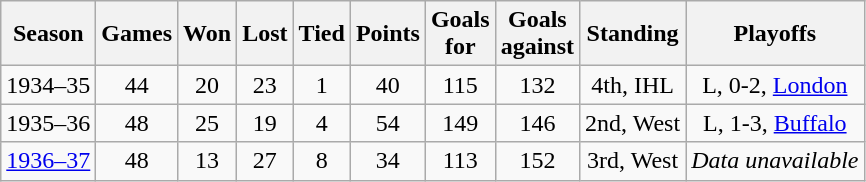<table class="wikitable" style="text-align:center">
<tr>
<th>Season</th>
<th>Games</th>
<th>Won</th>
<th>Lost</th>
<th>Tied</th>
<th>Points</th>
<th>Goals<br>for</th>
<th>Goals<br>against</th>
<th>Standing</th>
<th>Playoffs</th>
</tr>
<tr>
<td>1934–35</td>
<td>44</td>
<td>20</td>
<td>23</td>
<td>1</td>
<td>40</td>
<td>115</td>
<td>132</td>
<td>4th, IHL</td>
<td>L, 0-2, <a href='#'>London</a></td>
</tr>
<tr>
<td>1935–36</td>
<td>48</td>
<td>25</td>
<td>19</td>
<td>4</td>
<td>54</td>
<td>149</td>
<td>146</td>
<td>2nd, West</td>
<td>L, 1-3, <a href='#'>Buffalo</a></td>
</tr>
<tr>
<td><a href='#'>1936–37</a></td>
<td>48</td>
<td>13</td>
<td>27</td>
<td>8</td>
<td>34</td>
<td>113</td>
<td>152</td>
<td>3rd, West</td>
<td><em>Data unavailable</em></td>
</tr>
</table>
